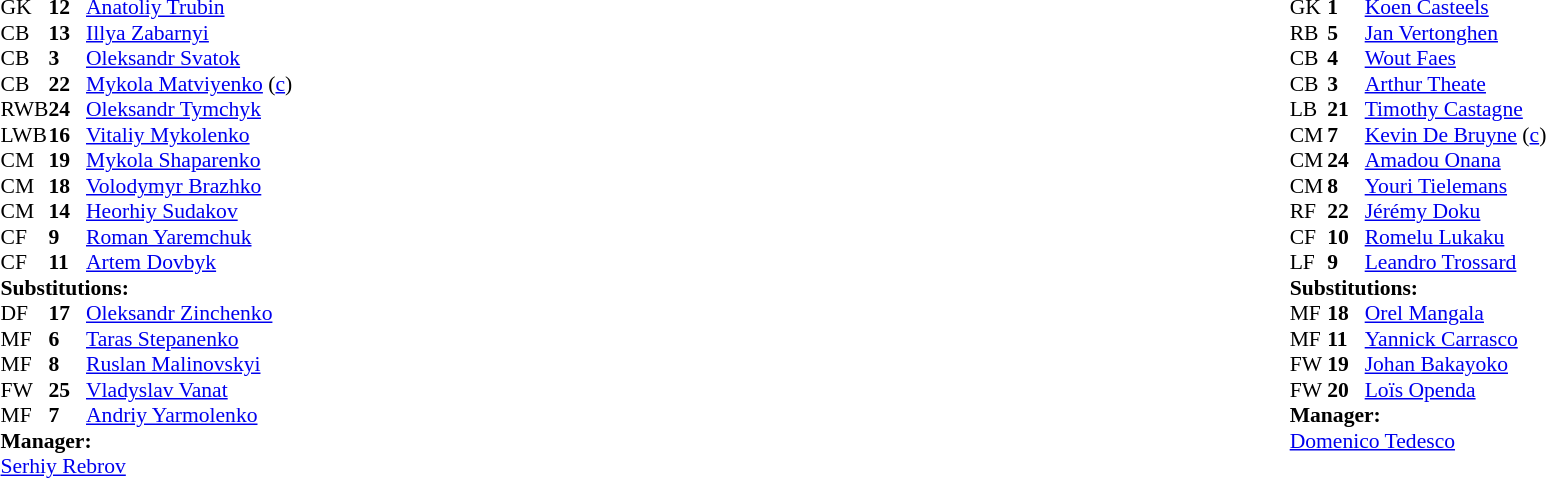<table width="100%">
<tr>
<td valign="top" width="40%"><br><table style="font-size:90%" cellspacing="0" cellpadding="0">
<tr>
<th width=25></th>
<th width=25></th>
</tr>
<tr>
<td>GK</td>
<td><strong>12</strong></td>
<td><a href='#'>Anatoliy Trubin</a></td>
</tr>
<tr>
<td>CB</td>
<td><strong>13</strong></td>
<td><a href='#'>Illya Zabarnyi</a></td>
</tr>
<tr>
<td>CB</td>
<td><strong>3</strong></td>
<td><a href='#'>Oleksandr Svatok</a></td>
<td></td>
<td></td>
</tr>
<tr>
<td>CB</td>
<td><strong>22</strong></td>
<td><a href='#'>Mykola Matviyenko</a> (<a href='#'>c</a>)</td>
</tr>
<tr>
<td>RWB</td>
<td><strong>24</strong></td>
<td><a href='#'>Oleksandr Tymchyk</a></td>
</tr>
<tr>
<td>LWB</td>
<td><strong>16</strong></td>
<td><a href='#'>Vitaliy Mykolenko</a></td>
<td></td>
<td></td>
</tr>
<tr>
<td>CM</td>
<td><strong>19</strong></td>
<td><a href='#'>Mykola Shaparenko</a></td>
<td></td>
<td></td>
</tr>
<tr>
<td>CM</td>
<td><strong>18</strong></td>
<td><a href='#'>Volodymyr Brazhko</a></td>
<td></td>
<td></td>
</tr>
<tr>
<td>CM</td>
<td><strong>14</strong></td>
<td><a href='#'>Heorhiy Sudakov</a></td>
</tr>
<tr>
<td>CF</td>
<td><strong>9</strong></td>
<td><a href='#'>Roman Yaremchuk</a></td>
<td></td>
<td></td>
</tr>
<tr>
<td>CF</td>
<td><strong>11</strong></td>
<td><a href='#'>Artem Dovbyk</a></td>
<td></td>
</tr>
<tr>
<td colspan="3"><strong>Substitutions:</strong></td>
</tr>
<tr>
<td>DF</td>
<td><strong>17</strong></td>
<td><a href='#'>Oleksandr Zinchenko</a></td>
<td></td>
<td></td>
</tr>
<tr>
<td>MF</td>
<td><strong>6</strong></td>
<td><a href='#'>Taras Stepanenko</a></td>
<td></td>
<td></td>
</tr>
<tr>
<td>MF</td>
<td><strong>8</strong></td>
<td><a href='#'>Ruslan Malinovskyi</a></td>
<td></td>
<td></td>
</tr>
<tr>
<td>FW</td>
<td><strong>25</strong></td>
<td><a href='#'>Vladyslav Vanat</a></td>
<td></td>
<td></td>
</tr>
<tr>
<td>MF</td>
<td><strong>7</strong></td>
<td><a href='#'>Andriy Yarmolenko</a></td>
<td></td>
<td></td>
</tr>
<tr>
<td colspan="3"><strong>Manager:</strong></td>
</tr>
<tr>
<td colspan="3"><a href='#'>Serhiy Rebrov</a></td>
</tr>
</table>
</td>
<td valign="top"></td>
<td valign="top" width="50%"><br><table style="font-size:90%; margin:auto" cellspacing="0" cellpadding="0">
<tr>
<th width="25"></th>
<th width="25"></th>
</tr>
<tr>
<td>GK</td>
<td><strong>1</strong></td>
<td><a href='#'>Koen Casteels</a></td>
</tr>
<tr>
<td>RB</td>
<td><strong>5</strong></td>
<td><a href='#'>Jan Vertonghen</a></td>
</tr>
<tr>
<td>CB</td>
<td><strong>4</strong></td>
<td><a href='#'>Wout Faes</a></td>
<td></td>
</tr>
<tr>
<td>CB</td>
<td><strong>3</strong></td>
<td><a href='#'>Arthur Theate</a></td>
</tr>
<tr>
<td>LB</td>
<td><strong>21</strong></td>
<td><a href='#'>Timothy Castagne</a></td>
</tr>
<tr>
<td>CM</td>
<td><strong>7</strong></td>
<td><a href='#'>Kevin De Bruyne</a> (<a href='#'>c</a>)</td>
</tr>
<tr>
<td>CM</td>
<td><strong>24</strong></td>
<td><a href='#'>Amadou Onana</a></td>
</tr>
<tr>
<td>CM</td>
<td><strong>8</strong></td>
<td><a href='#'>Youri Tielemans</a></td>
<td></td>
<td></td>
</tr>
<tr>
<td>RF</td>
<td><strong>22</strong></td>
<td><a href='#'>Jérémy Doku</a></td>
<td></td>
<td></td>
</tr>
<tr>
<td>CF</td>
<td><strong>10</strong></td>
<td><a href='#'>Romelu Lukaku</a></td>
<td></td>
<td></td>
</tr>
<tr>
<td>LF</td>
<td><strong>9</strong></td>
<td><a href='#'>Leandro Trossard</a></td>
<td></td>
<td></td>
</tr>
<tr>
<td colspan="3"><strong>Substitutions:</strong></td>
</tr>
<tr>
<td>MF</td>
<td><strong>18</strong></td>
<td><a href='#'>Orel Mangala</a></td>
<td></td>
<td></td>
</tr>
<tr>
<td>MF</td>
<td><strong>11</strong></td>
<td><a href='#'>Yannick Carrasco</a></td>
<td></td>
<td></td>
</tr>
<tr>
<td>FW</td>
<td><strong>19</strong></td>
<td><a href='#'>Johan Bakayoko</a></td>
<td></td>
<td></td>
</tr>
<tr>
<td>FW</td>
<td><strong>20</strong></td>
<td><a href='#'>Loïs Openda</a></td>
<td></td>
<td></td>
</tr>
<tr>
<td colspan="3"><strong>Manager:</strong></td>
</tr>
<tr>
<td colspan="3"> <a href='#'>Domenico Tedesco</a></td>
</tr>
</table>
</td>
</tr>
</table>
